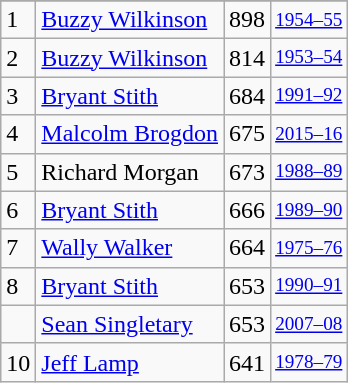<table class="wikitable">
<tr>
</tr>
<tr>
<td>1</td>
<td><a href='#'>Buzzy Wilkinson</a></td>
<td>898</td>
<td style="font-size:80%;"><a href='#'>1954–55</a></td>
</tr>
<tr>
<td>2</td>
<td><a href='#'>Buzzy Wilkinson</a></td>
<td>814</td>
<td style="font-size:80%;"><a href='#'>1953–54</a></td>
</tr>
<tr>
<td>3</td>
<td><a href='#'>Bryant Stith</a></td>
<td>684</td>
<td style="font-size:80%;"><a href='#'>1991–92</a></td>
</tr>
<tr>
<td>4</td>
<td><a href='#'>Malcolm Brogdon</a></td>
<td>675</td>
<td style="font-size:80%;"><a href='#'>2015–16</a></td>
</tr>
<tr>
<td>5</td>
<td>Richard Morgan</td>
<td>673</td>
<td style="font-size:80%;"><a href='#'>1988–89</a></td>
</tr>
<tr>
<td>6</td>
<td><a href='#'>Bryant Stith</a></td>
<td>666</td>
<td style="font-size:80%;"><a href='#'>1989–90</a></td>
</tr>
<tr>
<td>7</td>
<td><a href='#'>Wally Walker</a></td>
<td>664</td>
<td style="font-size:80%;"><a href='#'>1975–76</a></td>
</tr>
<tr>
<td>8</td>
<td><a href='#'>Bryant Stith</a></td>
<td>653</td>
<td style="font-size:80%;"><a href='#'>1990–91</a></td>
</tr>
<tr>
<td></td>
<td><a href='#'>Sean Singletary</a></td>
<td>653</td>
<td style="font-size:80%;"><a href='#'>2007–08</a></td>
</tr>
<tr>
<td>10</td>
<td><a href='#'>Jeff Lamp</a></td>
<td>641</td>
<td style="font-size:80%;"><a href='#'>1978–79</a></td>
</tr>
</table>
